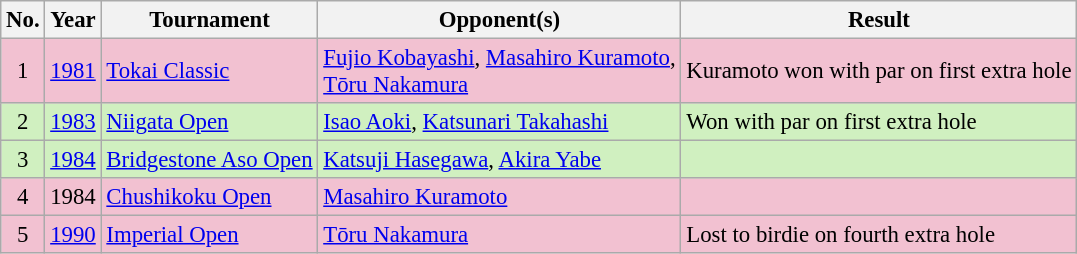<table class="wikitable" style="font-size:95%;">
<tr>
<th>No.</th>
<th>Year</th>
<th>Tournament</th>
<th>Opponent(s)</th>
<th>Result</th>
</tr>
<tr style="background:#F2C1D1;">
<td align=center>1</td>
<td><a href='#'>1981</a></td>
<td><a href='#'>Tokai Classic</a></td>
<td> <a href='#'>Fujio Kobayashi</a>,  <a href='#'>Masahiro Kuramoto</a>,<br> <a href='#'>Tōru Nakamura</a></td>
<td>Kuramoto won with par on first extra hole</td>
</tr>
<tr style="background:#D0F0C0;">
<td align=center>2</td>
<td><a href='#'>1983</a></td>
<td><a href='#'>Niigata Open</a></td>
<td> <a href='#'>Isao Aoki</a>,  <a href='#'>Katsunari Takahashi</a></td>
<td>Won with par on first extra hole</td>
</tr>
<tr style="background:#D0F0C0;">
<td align=center>3</td>
<td><a href='#'>1984</a></td>
<td><a href='#'>Bridgestone Aso Open</a></td>
<td> <a href='#'>Katsuji Hasegawa</a>,  <a href='#'>Akira Yabe</a></td>
<td></td>
</tr>
<tr style="background:#F2C1D1;">
<td align=center>4</td>
<td>1984</td>
<td><a href='#'>Chushikoku Open</a></td>
<td> <a href='#'>Masahiro Kuramoto</a></td>
<td></td>
</tr>
<tr style="background:#F2C1D1;">
<td align=center>5</td>
<td><a href='#'>1990</a></td>
<td><a href='#'>Imperial Open</a></td>
<td> <a href='#'>Tōru Nakamura</a></td>
<td>Lost to birdie on fourth extra hole</td>
</tr>
</table>
